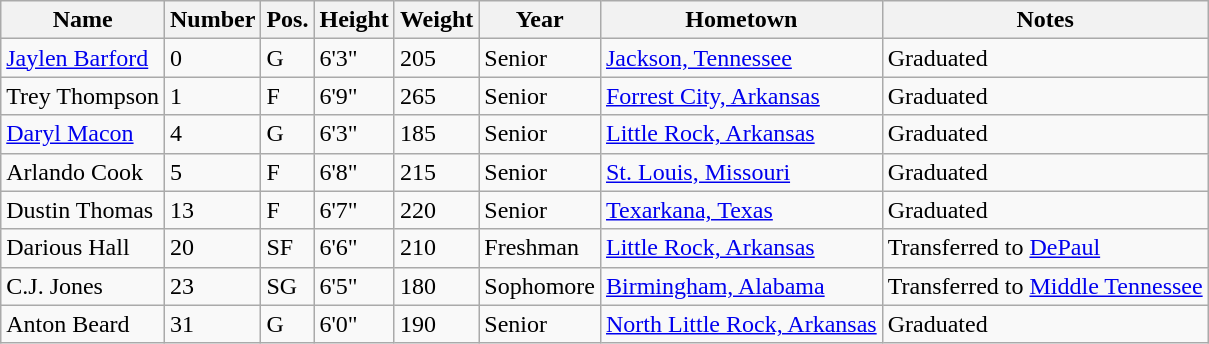<table class="wikitable sortable" border="1">
<tr>
<th>Name</th>
<th>Number</th>
<th>Pos.</th>
<th>Height</th>
<th>Weight</th>
<th>Year</th>
<th>Hometown</th>
<th class="unsortable">Notes</th>
</tr>
<tr>
<td><a href='#'>Jaylen Barford</a></td>
<td>0</td>
<td>G</td>
<td>6'3"</td>
<td>205</td>
<td>Senior</td>
<td><a href='#'>Jackson, Tennessee</a></td>
<td>Graduated</td>
</tr>
<tr>
<td>Trey Thompson</td>
<td>1</td>
<td>F</td>
<td>6'9"</td>
<td>265</td>
<td>Senior</td>
<td><a href='#'>Forrest City, Arkansas</a></td>
<td>Graduated</td>
</tr>
<tr>
<td><a href='#'>Daryl Macon</a></td>
<td>4</td>
<td>G</td>
<td>6'3"</td>
<td>185</td>
<td>Senior</td>
<td><a href='#'>Little Rock, Arkansas</a></td>
<td>Graduated</td>
</tr>
<tr>
<td>Arlando Cook</td>
<td>5</td>
<td>F</td>
<td>6'8"</td>
<td>215</td>
<td>Senior</td>
<td><a href='#'>St. Louis, Missouri</a></td>
<td>Graduated</td>
</tr>
<tr>
<td>Dustin Thomas</td>
<td>13</td>
<td>F</td>
<td>6'7"</td>
<td>220</td>
<td>Senior</td>
<td><a href='#'>Texarkana, Texas</a></td>
<td>Graduated</td>
</tr>
<tr>
<td>Darious Hall</td>
<td>20</td>
<td>SF</td>
<td>6'6"</td>
<td>210</td>
<td>Freshman</td>
<td><a href='#'>Little Rock, Arkansas</a></td>
<td>Transferred to <a href='#'>DePaul</a></td>
</tr>
<tr>
<td>C.J. Jones</td>
<td>23</td>
<td>SG</td>
<td>6'5"</td>
<td>180</td>
<td>Sophomore</td>
<td><a href='#'>Birmingham, Alabama</a></td>
<td>Transferred to <a href='#'>Middle Tennessee</a></td>
</tr>
<tr>
<td>Anton Beard</td>
<td>31</td>
<td>G</td>
<td>6'0"</td>
<td>190</td>
<td>Senior</td>
<td><a href='#'>North Little Rock, Arkansas</a></td>
<td>Graduated</td>
</tr>
</table>
